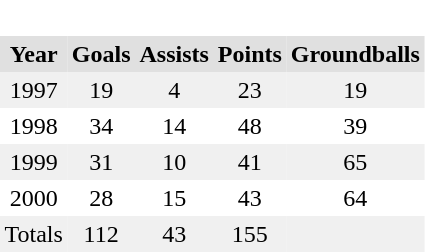<table BORDER="0" CELLPADDING="3" CELLSPACING="0">
<tr>
<th colspan="2" bgcolor="#ffffff"> </th>
</tr>
<tr ALIGN="center" bgcolor="#e0e0e0">
<th>Year</th>
<th>Goals</th>
<th>Assists</th>
<th>Points</th>
<th>Groundballs</th>
</tr>
<tr ALIGN="center" bgcolor="#f0f0f0">
<td>1997</td>
<td>19</td>
<td>4</td>
<td>23</td>
<td>19</td>
</tr>
<tr ALIGN="center">
<td>1998</td>
<td>34</td>
<td>14</td>
<td>48</td>
<td>39</td>
</tr>
<tr ALIGN="center" bgcolor="#f0f0f0">
<td>1999</td>
<td>31</td>
<td>10</td>
<td>41</td>
<td>65</td>
</tr>
<tr ALIGN="center">
<td>2000</td>
<td>28</td>
<td>15</td>
<td>43</td>
<td>64</td>
</tr>
<tr ALIGN="center" bgcolor="#f0f0f0">
<td>Totals</td>
<td>112</td>
<td>43</td>
<td>155</td>
<td></td>
</tr>
</table>
